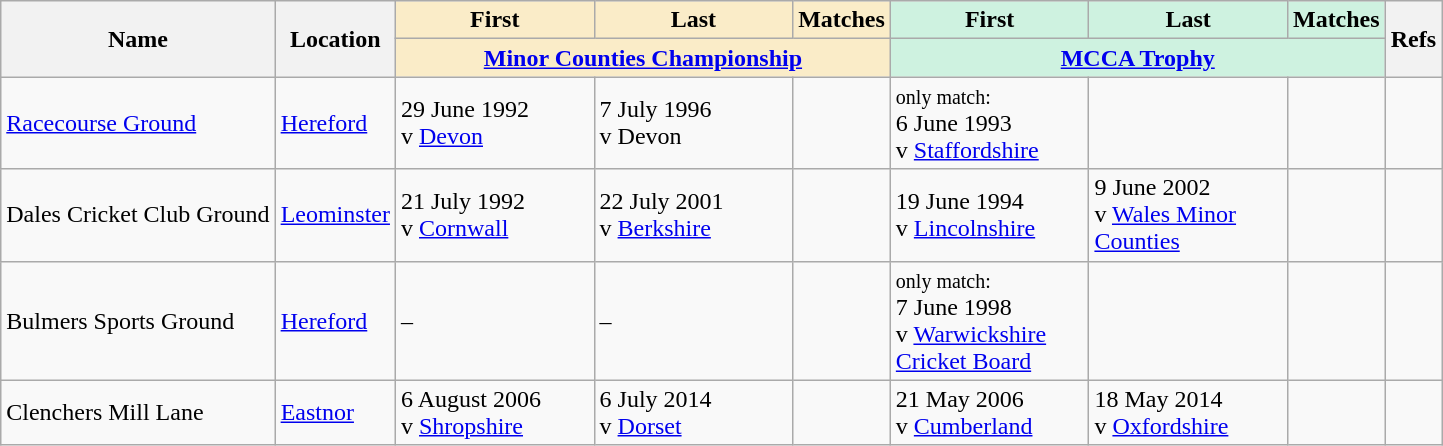<table class="wikitable sortable">
<tr>
<th rowspan="2">Name</th>
<th rowspan="2">Location</th>
<th width="125" class="unsortable" style="background:#faecc8">First</th>
<th width="125" class="unsortable" style="background:#faecc8">Last</th>
<th style="background:#faecc8">Matches</th>
<th width="125" class="unsortable" style="background:#cef2e0">First</th>
<th width="125" class="unsortable" style="background:#cef2e0">Last</th>
<th style="background:#cef2e0">Matches</th>
<th rowspan="2" class="unsortable">Refs</th>
</tr>
<tr class="unsortable">
<th colspan="3" style="background:#faecc8"><a href='#'>Minor Counties Championship</a></th>
<th colspan="3" style="background:#cef2e0"><a href='#'>MCCA Trophy</a></th>
</tr>
<tr>
<td><a href='#'>Racecourse Ground</a><br></td>
<td><a href='#'>Hereford</a></td>
<td>29 June 1992<br>v <a href='#'>Devon</a></td>
<td>7 July 1996<br>v Devon</td>
<td></td>
<td><small>only match:</small><br>6 June 1993<br>v <a href='#'>Staffordshire</a></td>
<td> </td>
<td></td>
<td></td>
</tr>
<tr>
<td>Dales Cricket Club Ground<br></td>
<td><a href='#'>Leominster</a></td>
<td>21 July 1992<br>v <a href='#'>Cornwall</a></td>
<td>22 July 2001<br>v <a href='#'>Berkshire</a></td>
<td></td>
<td>19 June 1994<br>v <a href='#'>Lincolnshire</a></td>
<td>9 June 2002<br>v <a href='#'>Wales Minor Counties</a></td>
<td></td>
<td></td>
</tr>
<tr>
<td>Bulmers Sports Ground</td>
<td><a href='#'>Hereford</a></td>
<td>–</td>
<td>–</td>
<td></td>
<td><small>only match:</small><br>7 June 1998<br>v <a href='#'>Warwickshire Cricket Board</a></td>
<td> </td>
<td></td>
<td></td>
</tr>
<tr>
<td>Clenchers Mill Lane<br></td>
<td><a href='#'>Eastnor</a></td>
<td>6 August 2006<br>v <a href='#'>Shropshire</a></td>
<td>6 July 2014<br>v <a href='#'>Dorset</a></td>
<td></td>
<td>21 May 2006<br>v <a href='#'>Cumberland</a></td>
<td>18 May 2014<br>v <a href='#'>Oxfordshire</a></td>
<td></td>
<td></td>
</tr>
</table>
